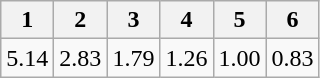<table class=wikitable>
<tr>
<th>1</th>
<th>2</th>
<th>3</th>
<th>4</th>
<th>5</th>
<th>6</th>
</tr>
<tr>
<td>5.14</td>
<td>2.83</td>
<td>1.79</td>
<td>1.26</td>
<td>1.00</td>
<td>0.83</td>
</tr>
</table>
